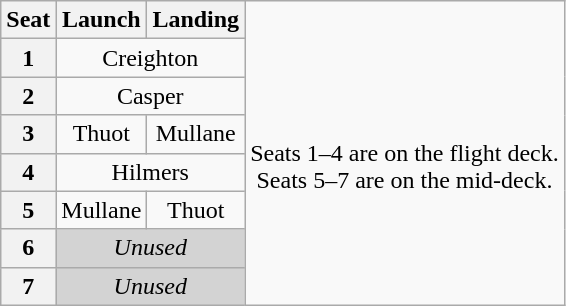<table class="wikitable" style="text-align:center">
<tr>
<th>Seat</th>
<th>Launch</th>
<th>Landing</th>
<td rowspan=8><br>Seats 1–4 are on the flight deck.<br>Seats 5–7 are on the mid-deck.</td>
</tr>
<tr>
<th>1</th>
<td colspan=2>Creighton</td>
</tr>
<tr>
<th>2</th>
<td colspan=2>Casper</td>
</tr>
<tr>
<th>3</th>
<td>Thuot</td>
<td>Mullane</td>
</tr>
<tr>
<th>4</th>
<td colspan=2>Hilmers</td>
</tr>
<tr>
<th>5</th>
<td>Mullane</td>
<td>Thuot</td>
</tr>
<tr>
<th>6</th>
<td colspan=2 style="background-color:lightgray"><em>Unused</em></td>
</tr>
<tr>
<th>7</th>
<td colspan=2 style="background-color:lightgray"><em>Unused</em></td>
</tr>
</table>
